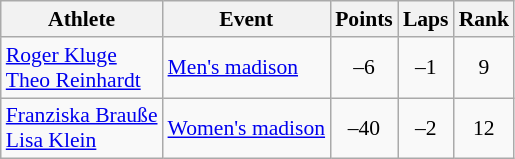<table class=wikitable style="font-size:90%; text-align:center">
<tr>
<th>Athlete</th>
<th>Event</th>
<th>Points</th>
<th>Laps</th>
<th>Rank</th>
</tr>
<tr>
<td align=left><a href='#'>Roger Kluge</a><br><a href='#'>Theo Reinhardt</a></td>
<td align=left><a href='#'>Men's madison</a></td>
<td>–6</td>
<td>–1</td>
<td>9</td>
</tr>
<tr>
<td align=left><a href='#'>Franziska Brauße</a><br><a href='#'>Lisa Klein</a></td>
<td align=left><a href='#'>Women's madison</a></td>
<td>–40</td>
<td>–2</td>
<td>12</td>
</tr>
</table>
